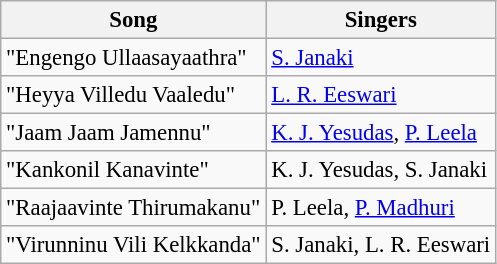<table class="wikitable" style="font-size:95%;">
<tr>
<th>Song</th>
<th>Singers</th>
</tr>
<tr>
<td>"Engengo Ullaasayaathra"</td>
<td><a href='#'>S. Janaki</a></td>
</tr>
<tr>
<td>"Heyya Villedu Vaaledu"</td>
<td><a href='#'>L. R. Eeswari</a></td>
</tr>
<tr>
<td>"Jaam Jaam Jamennu"</td>
<td><a href='#'>K. J. Yesudas</a>, <a href='#'>P. Leela</a></td>
</tr>
<tr>
<td>"Kankonil Kanavinte"</td>
<td>K. J. Yesudas, S. Janaki</td>
</tr>
<tr>
<td>"Raajaavinte Thirumakanu"</td>
<td>P. Leela, <a href='#'>P. Madhuri</a></td>
</tr>
<tr>
<td>"Virunninu Vili Kelkkanda"</td>
<td>S. Janaki, L. R. Eeswari</td>
</tr>
</table>
